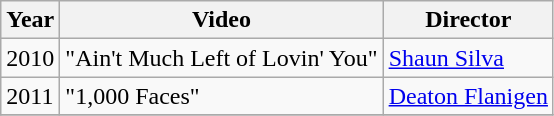<table class="wikitable">
<tr>
<th>Year</th>
<th>Video</th>
<th>Director</th>
</tr>
<tr>
<td>2010</td>
<td>"Ain't Much Left of Lovin' You"</td>
<td><a href='#'>Shaun Silva</a></td>
</tr>
<tr>
<td>2011</td>
<td>"1,000 Faces"</td>
<td><a href='#'>Deaton Flanigen</a></td>
</tr>
<tr>
</tr>
</table>
